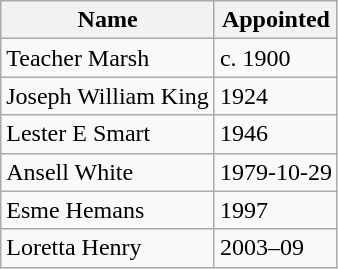<table class="wikitable">
<tr>
<th>Name</th>
<th>Appointed</th>
</tr>
<tr>
<td>Teacher Marsh</td>
<td>c. 1900</td>
</tr>
<tr>
<td>Joseph William King</td>
<td>1924</td>
</tr>
<tr>
<td>Lester E Smart</td>
<td>1946</td>
</tr>
<tr>
<td>Ansell White</td>
<td>1979-10-29</td>
</tr>
<tr>
<td>Esme Hemans</td>
<td>1997</td>
</tr>
<tr>
<td>Loretta Henry</td>
<td>2003–09</td>
</tr>
</table>
